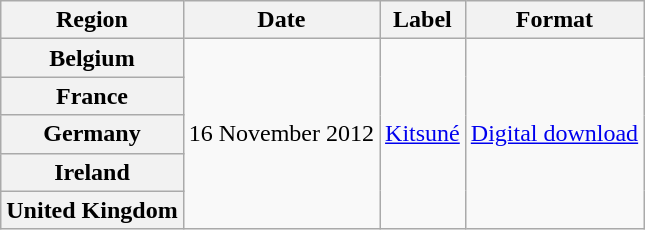<table class="wikitable plainrowheaders">
<tr>
<th scope="col">Region</th>
<th scope="col">Date</th>
<th scope="col">Label</th>
<th scope="col">Format</th>
</tr>
<tr>
<th scope="row">Belgium</th>
<td rowspan="5">16 November 2012</td>
<td rowspan="5"><a href='#'>Kitsuné</a></td>
<td rowspan="5"><a href='#'>Digital download</a></td>
</tr>
<tr>
<th scope="row">France</th>
</tr>
<tr>
<th scope="row">Germany</th>
</tr>
<tr>
<th scope="row">Ireland</th>
</tr>
<tr>
<th scope="row">United Kingdom</th>
</tr>
</table>
